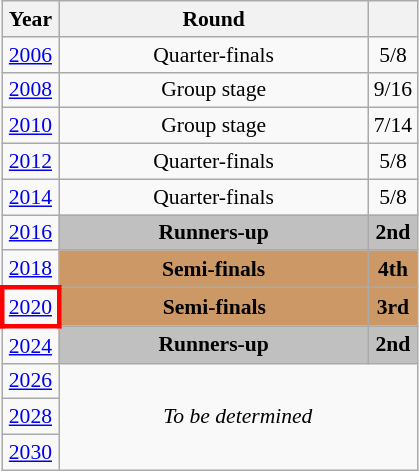<table class="wikitable" style="text-align: center; font-size:90%">
<tr>
<th>Year</th>
<th style="width:200px">Round</th>
<th></th>
</tr>
<tr>
<td><a href='#'>2006</a></td>
<td>Quarter-finals</td>
<td>5/8</td>
</tr>
<tr>
<td><a href='#'>2008</a></td>
<td>Group stage</td>
<td>9/16</td>
</tr>
<tr>
<td><a href='#'>2010</a></td>
<td>Group stage</td>
<td>7/14</td>
</tr>
<tr>
<td><a href='#'>2012</a></td>
<td>Quarter-finals</td>
<td>5/8</td>
</tr>
<tr>
<td><a href='#'>2014</a></td>
<td>Quarter-finals</td>
<td>5/8</td>
</tr>
<tr>
<td><a href='#'>2016</a></td>
<td bgcolor=Silver><strong>Runners-up</strong></td>
<td bgcolor=Silver><strong>2nd</strong></td>
</tr>
<tr>
<td><a href='#'>2018</a></td>
<td bgcolor="cc9966"><strong>Semi-finals</strong></td>
<td bgcolor="cc9966"><strong>4th</strong></td>
</tr>
<tr>
<td style="border: 3px solid red"><a href='#'>2020</a></td>
<td bgcolor="cc9966"><strong>Semi-finals</strong></td>
<td bgcolor="cc9966"><strong>3rd</strong></td>
</tr>
<tr>
<td><a href='#'>2024</a></td>
<td bgcolor=Silver><strong>Runners-up</strong></td>
<td bgcolor=Silver><strong>2nd</strong></td>
</tr>
<tr>
<td><a href='#'>2026</a></td>
<td colspan="2" rowspan="3"><em>To be determined</em></td>
</tr>
<tr>
<td><a href='#'>2028</a></td>
</tr>
<tr>
<td><a href='#'>2030</a></td>
</tr>
</table>
